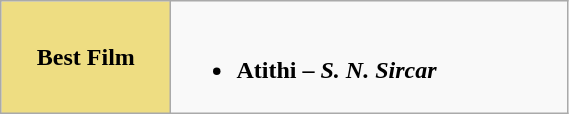<table class="wikitable" width="30%"  |>
<tr>
<th !  style="background:#eedd82; text-align:center; width:30%;">Best Film</th>
<td valign="top"><br><ul><li><strong>Atithi – <em>S. N. Sircar<strong><em></li></ul></td>
</tr>
</table>
